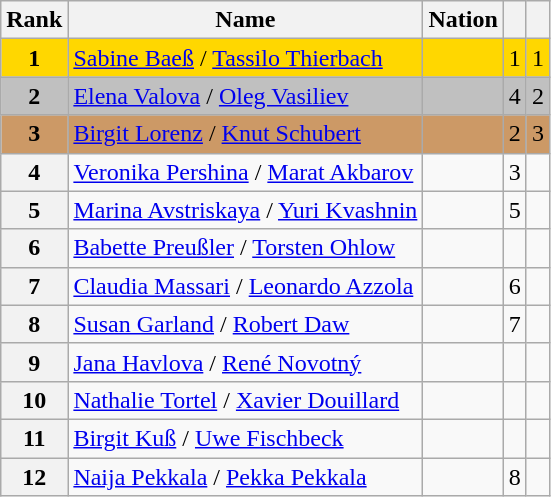<table class="wikitable">
<tr>
<th>Rank</th>
<th>Name</th>
<th>Nation</th>
<th></th>
<th></th>
</tr>
<tr bgcolor="gold">
<td align="center"><strong>1</strong></td>
<td><a href='#'>Sabine Baeß</a> / <a href='#'>Tassilo Thierbach</a></td>
<td></td>
<td>1</td>
<td>1</td>
</tr>
<tr bgcolor="silver">
<td align="center"><strong>2</strong></td>
<td><a href='#'>Elena Valova</a> / <a href='#'>Oleg Vasiliev</a></td>
<td></td>
<td>4</td>
<td>2</td>
</tr>
<tr bgcolor="cc9966">
<td align="center"><strong>3</strong></td>
<td><a href='#'>Birgit Lorenz</a> / <a href='#'>Knut Schubert</a></td>
<td></td>
<td>2</td>
<td>3</td>
</tr>
<tr>
<th>4</th>
<td><a href='#'>Veronika Pershina</a> / <a href='#'>Marat Akbarov</a></td>
<td></td>
<td>3</td>
<td></td>
</tr>
<tr>
<th>5</th>
<td><a href='#'>Marina Avstriskaya</a> / <a href='#'>Yuri Kvashnin</a></td>
<td></td>
<td>5</td>
<td></td>
</tr>
<tr>
<th>6</th>
<td><a href='#'>Babette Preußler</a> / <a href='#'>Torsten Ohlow</a></td>
<td></td>
<td></td>
<td></td>
</tr>
<tr>
<th>7</th>
<td><a href='#'>Claudia Massari</a> / <a href='#'>Leonardo Azzola</a></td>
<td></td>
<td>6</td>
<td></td>
</tr>
<tr>
<th>8</th>
<td><a href='#'>Susan Garland</a> / <a href='#'>Robert Daw</a></td>
<td></td>
<td>7</td>
<td></td>
</tr>
<tr>
<th>9</th>
<td><a href='#'>Jana Havlova</a> / <a href='#'>René Novotný</a></td>
<td></td>
<td></td>
<td></td>
</tr>
<tr>
<th>10</th>
<td><a href='#'>Nathalie Tortel</a> / <a href='#'>Xavier Douillard</a></td>
<td></td>
<td></td>
<td></td>
</tr>
<tr>
<th>11</th>
<td><a href='#'>Birgit Kuß</a> / <a href='#'>Uwe Fischbeck</a></td>
<td></td>
<td></td>
<td></td>
</tr>
<tr>
<th>12</th>
<td><a href='#'>Naija Pekkala</a> / <a href='#'>Pekka Pekkala</a></td>
<td></td>
<td>8</td>
<td></td>
</tr>
</table>
